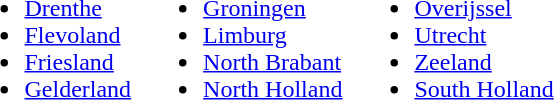<table>
<tr>
<td><br><ul><li><a href='#'>Drenthe</a></li><li><a href='#'>Flevoland</a></li><li><a href='#'>Friesland</a></li><li><a href='#'>Gelderland</a></li></ul></td>
<td></td>
<td><br><ul><li><a href='#'>Groningen</a></li><li><a href='#'>Limburg</a></li><li><a href='#'>North Brabant</a></li><li><a href='#'>North Holland</a></li></ul></td>
<td></td>
<td><br><ul><li><a href='#'>Overijssel</a></li><li><a href='#'>Utrecht</a></li><li><a href='#'>Zeeland</a></li><li><a href='#'>South Holland</a></li></ul></td>
</tr>
</table>
